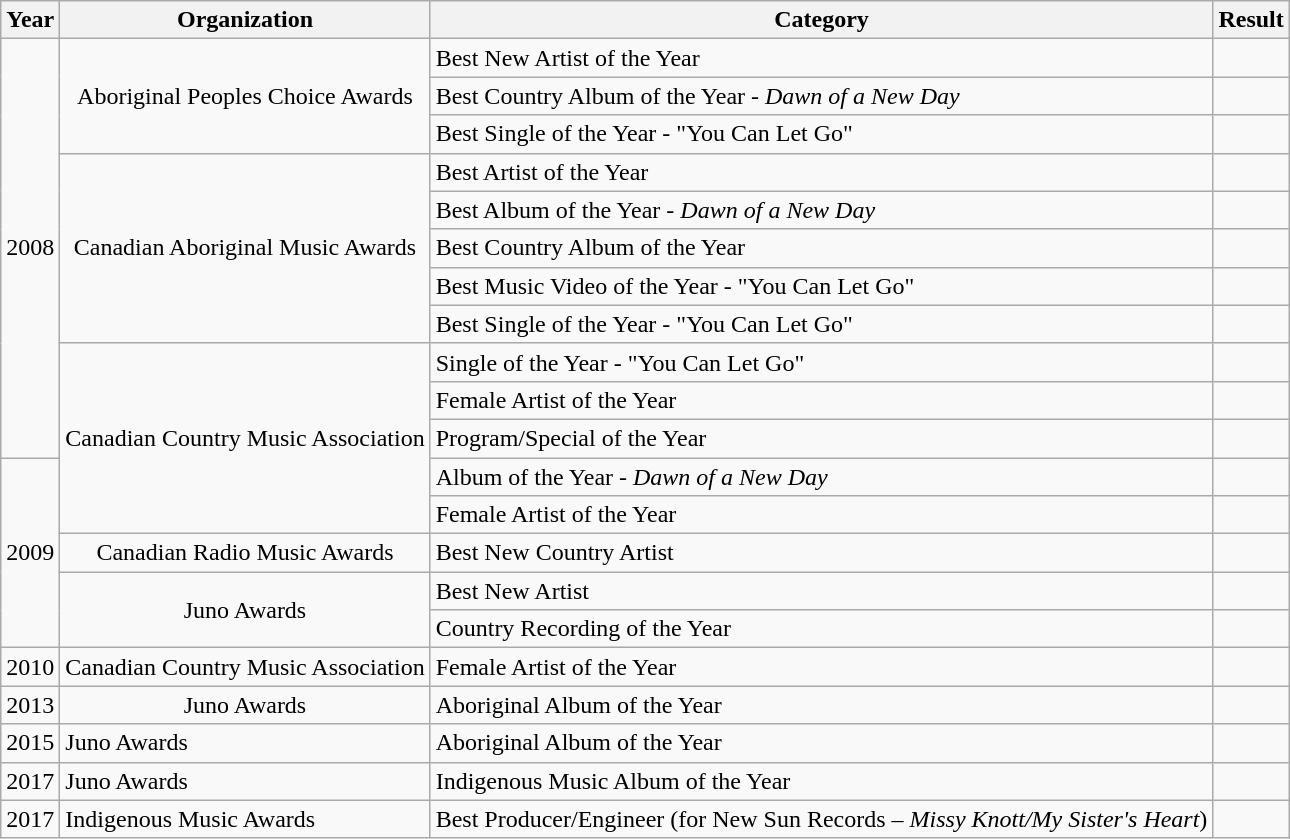<table class="wikitable">
<tr>
<th>Year</th>
<th>Organization</th>
<th>Category</th>
<th>Result</th>
</tr>
<tr>
<td rowspan="11">2008</td>
<td rowspan="3" align="center">Aboriginal Peoples Choice Awards</td>
<td>Best New Artist of the Year</td>
<td></td>
</tr>
<tr>
<td>Best Country Album of the Year - <em>Dawn of a New Day</em></td>
<td></td>
</tr>
<tr>
<td>Best Single of the Year - "You Can Let Go"</td>
<td></td>
</tr>
<tr>
<td rowspan="5" align="center">Canadian Aboriginal Music Awards</td>
<td>Best Artist of the Year</td>
<td></td>
</tr>
<tr>
<td>Best Album of the Year - <em>Dawn of a New Day</em></td>
<td></td>
</tr>
<tr>
<td>Best Country Album of the Year</td>
<td></td>
</tr>
<tr>
<td>Best Music Video of the Year - "You Can Let Go"</td>
<td></td>
</tr>
<tr>
<td>Best Single of the Year - "You Can Let Go"</td>
<td></td>
</tr>
<tr>
<td rowspan="5" align="center">Canadian Country Music Association</td>
<td>Single of the Year - "You Can Let Go"</td>
<td></td>
</tr>
<tr>
<td>Female Artist of the Year</td>
<td></td>
</tr>
<tr>
<td>Program/Special of the Year</td>
<td></td>
</tr>
<tr>
<td rowspan="5">2009</td>
<td>Album of the Year - <em>Dawn of a New Day</em></td>
<td></td>
</tr>
<tr>
<td>Female Artist of the Year</td>
<td></td>
</tr>
<tr>
<td align="center">Canadian Radio Music Awards</td>
<td>Best New Country Artist</td>
<td></td>
</tr>
<tr>
<td rowspan="2" align="center">Juno Awards</td>
<td>Best New Artist</td>
<td></td>
</tr>
<tr>
<td>Country Recording of the Year</td>
<td></td>
</tr>
<tr>
<td>2010</td>
<td align="center">Canadian Country Music Association</td>
<td>Female Artist of the Year</td>
<td></td>
</tr>
<tr>
<td>2013</td>
<td align="center">Juno Awards</td>
<td>Aboriginal Album of the Year</td>
<td></td>
</tr>
<tr>
<td>2015</td>
<td>Juno Awards</td>
<td>Aboriginal Album of the Year</td>
<td></td>
</tr>
<tr>
<td>2017</td>
<td>Juno Awards</td>
<td>Indigenous Music Album of the Year</td>
<td></td>
</tr>
<tr>
<td>2017</td>
<td>Indigenous Music Awards</td>
<td>Best Producer/Engineer (for New Sun Records – <em>Missy Knott/My Sister's Heart</em>)</td>
<td></td>
</tr>
</table>
